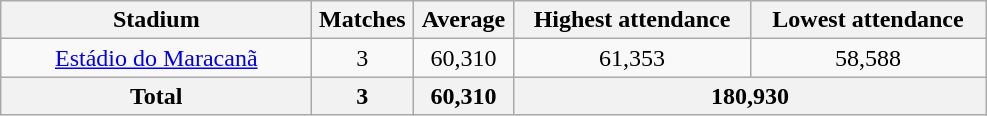<table class="wikitable plainrowheaders sortable" style="text-align:center">
<tr>
<th scope="col" ! style="width:200px;">Stadium</th>
<th scope="col" ! style="width:60px;">Matches</th>
<th scope="col" ! style="width:60px;">Average</th>
<th scope="col" ! style="width:150px;">Highest attendance</th>
<th scope="col" ! style="width:150px;">Lowest attendance</th>
</tr>
<tr>
<td><a href='#'>Estádio do Maracanã</a></td>
<td>3</td>
<td>60,310</td>
<td>61,353</td>
<td>58,588</td>
</tr>
<tr>
<th>Total</th>
<th>3</th>
<th>60,310</th>
<th colspan=3>180,930</th>
</tr>
</table>
